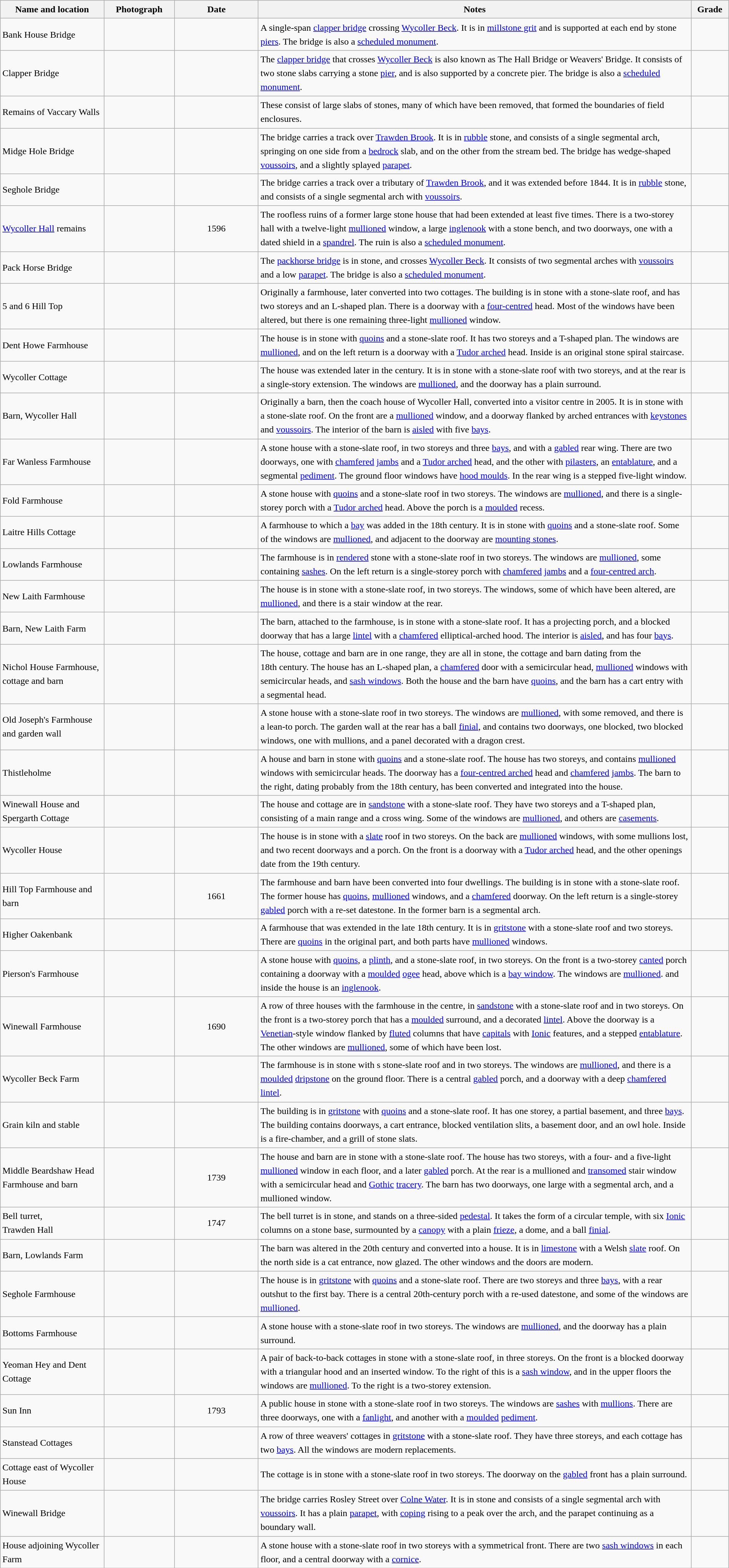<table class="wikitable sortable plainrowheaders" style="width:100%;border:0px;text-align:left;line-height:150%;">
<tr>
<th scope="col"  style="width:150px">Name and location</th>
<th scope="col"  style="width:100px" class="unsortable">Photograph</th>
<th scope="col"  style="width:120px">Date</th>
<th scope="col"  style="width:650px" class="unsortable">Notes</th>
<th scope="col"  style="width:50px">Grade</th>
</tr>
<tr>
<td>Bank House Bridge<br><small></small></td>
<td></td>
<td align="center"></td>
<td>A single-span <a href='#'>clapper bridge</a> crossing <a href='#'>Wycoller Beck</a>. It is in <a href='#'>millstone grit</a> and is supported at each end by stone <a href='#'>piers</a>.  The bridge is also a <a href='#'>scheduled monument</a>.</td>
<td align="center" ></td>
</tr>
<tr>
<td>Clapper Bridge<br><small></small></td>
<td></td>
<td align="center"></td>
<td>The <a href='#'>clapper bridge</a> that crosses <a href='#'>Wycoller Beck</a> is also known as The Hall Bridge or Weavers' Bridge.  It consists of two stone slabs carrying a stone <a href='#'>pier</a>, and is also supported by a concrete pier.  The bridge is also a <a href='#'>scheduled monument</a>.</td>
<td align="center" ></td>
</tr>
<tr>
<td>Remains of Vaccary Walls<br><small></small></td>
<td></td>
<td align="center"></td>
<td>These consist of large slabs of stones, many of which have been removed, that formed the boundaries of field enclosures.</td>
<td align="center" ></td>
</tr>
<tr>
<td>Midge Hole Bridge<br><small></small></td>
<td></td>
<td align="center"></td>
<td>The bridge carries a track over <a href='#'>Trawden Brook</a>.  It is in <a href='#'>rubble</a> stone, and consists of a single segmental arch, springing on one side from a <a href='#'>bedrock</a> slab, and on the other from the stream bed.  The bridge has wedge-shaped <a href='#'>voussoirs</a>, and a slightly splayed <a href='#'>parapet</a>.</td>
<td align="center" ></td>
</tr>
<tr>
<td>Seghole Bridge<br><small></small></td>
<td></td>
<td align="center"></td>
<td>The bridge carries a track over a tributary of <a href='#'>Trawden Brook</a>, and it was extended before 1844.  It is in <a href='#'>rubble</a> stone, and consists of a single segmental arch with <a href='#'>voussoirs</a>.</td>
<td align="center" ></td>
</tr>
<tr>
<td><a href='#'>Wycoller Hall</a> remains<br><small></small></td>
<td></td>
<td align="center">1596</td>
<td>The roofless ruins of a former large stone house that had been extended at least five times.  There is a two-storey hall with a twelve-light <a href='#'>mullioned</a> window, a large <a href='#'>inglenook</a> with a stone bench, and two doorways, one with a dated shield in a <a href='#'>spandrel</a>.  The ruin is also a <a href='#'>scheduled monument</a>.</td>
<td align="center" ></td>
</tr>
<tr>
<td>Pack Horse Bridge<br><small></small></td>
<td></td>
<td align="center"></td>
<td>The <a href='#'>packhorse bridge</a> is in stone, and crosses <a href='#'>Wycoller Beck</a>. It consists of two segmental arches with <a href='#'>voussoirs</a> and a low <a href='#'>parapet</a>.  The bridge is also a <a href='#'>scheduled monument</a>.</td>
<td align="center" ></td>
</tr>
<tr>
<td>5 and 6 Hill Top<br><small></small></td>
<td></td>
<td align="center"></td>
<td>Originally a farmhouse, later converted into two cottages.  The building is in stone with a stone-slate roof, and has two storeys and an L-shaped plan.  There is a doorway with a <a href='#'>four-centred</a> head.  Most of the windows have been altered, but there is one remaining three-light <a href='#'>mullioned</a> window.</td>
<td align="center" ></td>
</tr>
<tr>
<td>Dent Howe Farmhouse<br><small></small></td>
<td></td>
<td align="center"></td>
<td>The house is in stone with <a href='#'>quoins</a> and a stone-slate roof.  It has two storeys and a T-shaped plan.  The windows are <a href='#'>mullioned</a>, and on the left return is a doorway with a <a href='#'>Tudor arched</a> head.  Inside is an original stone spiral staircase.</td>
<td align="center" ></td>
</tr>
<tr>
<td>Wycoller Cottage<br><small></small></td>
<td></td>
<td align="center"></td>
<td>The house was extended later in the century.  It is in stone with a stone-slate roof with two storeys, and at the rear is a single-story extension.  The windows are <a href='#'>mullioned</a>, and the doorway has a plain surround.</td>
<td align="center" ></td>
</tr>
<tr>
<td>Barn, Wycoller Hall<br><small></small></td>
<td></td>
<td align="center"></td>
<td>Originally a barn, then the coach house of Wycoller Hall, converted into a visitor centre in 2005.  It is in stone with a stone-slate roof.  On the front are a <a href='#'>mullioned</a> window, and a doorway flanked by arched entrances with <a href='#'>keystones</a> and <a href='#'>voussoirs</a>.  The interior of the barn is <a href='#'>aisled</a> with five <a href='#'>bays</a>.</td>
<td align="center" ></td>
</tr>
<tr>
<td>Far Wanless Farmhouse<br><small></small></td>
<td></td>
<td align="center"></td>
<td>A stone house with a stone-slate roof, in two storeys and three <a href='#'>bays</a>, and with a <a href='#'>gabled</a> rear wing.  There are two doorways, one with <a href='#'>chamfered</a> <a href='#'>jambs</a> and a <a href='#'>Tudor arched</a> head, and the other with <a href='#'>pilasters</a>, an <a href='#'>entablature</a>, and a segmental <a href='#'>pediment</a>.  The ground floor windows have <a href='#'>hood moulds</a>.  In the rear wing is a stepped five-light window.</td>
<td align="center" ></td>
</tr>
<tr>
<td>Fold Farmhouse<br><small></small></td>
<td></td>
<td align="center"></td>
<td>A stone house with <a href='#'>quoins</a> and a stone-slate roof in two storeys.  The windows are <a href='#'>mullioned</a>, and there is a single-storey porch with a <a href='#'>Tudor arched</a> head.  Above the porch is a <a href='#'>moulded</a> recess.</td>
<td align="center" ></td>
</tr>
<tr>
<td>Laitre Hills Cottage<br><small></small></td>
<td></td>
<td align="center"></td>
<td>A farmhouse to which a <a href='#'>bay</a> was added in the 18th century.  It is in stone with <a href='#'>quoins</a> and a stone-slate roof.  Some of the windows are <a href='#'>mullioned</a>, and adjacent to the doorway are <a href='#'>mounting stones</a>.</td>
<td align="center" ></td>
</tr>
<tr>
<td>Lowlands Farmhouse<br><small></small></td>
<td></td>
<td align="center"></td>
<td>The farmhouse is in <a href='#'>rendered</a> stone with a stone-slate roof in two storeys.  The windows are <a href='#'>mullioned</a>, some containing <a href='#'>sashes</a>.  On the left return is a single-storey porch with <a href='#'>chamfered</a> <a href='#'>jambs</a> and a <a href='#'>four-centred arch</a>.</td>
<td align="center" ></td>
</tr>
<tr>
<td>New Laith Farmhouse<br><small></small></td>
<td></td>
<td align="center"></td>
<td>The house is in stone with a stone-slate roof, in two storeys.  The windows, some of which have been altered, are <a href='#'>mullioned</a>, and there is a stair window at the rear.</td>
<td align="center" ></td>
</tr>
<tr>
<td>Barn, New Laith Farm<br><small></small></td>
<td></td>
<td align="center"></td>
<td>The barn, attached to the farmhouse, is in stone with a stone-slate roof.  It has a projecting porch, and a blocked doorway that has a large <a href='#'>lintel</a> with a <a href='#'>chamfered</a> elliptical-arched hood.  The interior is <a href='#'>aisled</a>, and has four <a href='#'>bays</a>.</td>
<td align="center" ></td>
</tr>
<tr>
<td>Nichol House Farmhouse, cottage and barn<br><small></small></td>
<td></td>
<td align="center"></td>
<td>The house, cottage and barn are in one range, they are all in stone, the cottage and barn dating from the 18th century.  The house has an L-shaped plan, a <a href='#'>chamfered</a> door with a semicircular head, <a href='#'>mullioned</a> windows with semicircular heads, and <a href='#'>sash windows</a>.  Both the house and the barn have <a href='#'>quoins</a>, and the barn has a cart entry with a segmental head.</td>
<td align="center" ></td>
</tr>
<tr>
<td>Old Joseph's Farmhouse and garden wall<br><small></small></td>
<td></td>
<td align="center"></td>
<td>A stone house with a stone-slate roof in two storeys.  The windows are <a href='#'>mullioned</a>, with some removed, and there is a lean-to porch.  The garden wall at the rear has a ball <a href='#'>finial</a>, and contains two doorways, one blocked, two blocked windows, one with mullions, and a panel decorated with a dragon crest.</td>
<td align="center" ></td>
</tr>
<tr>
<td>Thistleholme<br><small></small></td>
<td></td>
<td align="center"></td>
<td>A house and barn in stone with <a href='#'>quoins</a> and a stone-slate roof.  The house has two storeys, and contains <a href='#'>mullioned</a> windows with semicircular heads.  The doorway has a <a href='#'>four-centred arched</a> head and <a href='#'>chamfered</a> <a href='#'>jambs</a>.  The barn to the right, dating probably from the 18th century, has been converted and integrated into the house.</td>
<td align="center" ></td>
</tr>
<tr>
<td>Winewall House and Spergarth Cottage<br><small></small></td>
<td></td>
<td align="center"></td>
<td>The house and cottage are in <a href='#'>sandstone</a> with a stone-slate roof.  They have two storeys and a T-shaped plan, consisting of a main range and a cross wing.  Some of the windows are <a href='#'>mullioned</a>, and others are <a href='#'>casements</a>.</td>
<td align="center" ></td>
</tr>
<tr>
<td>Wycoller House<br><small></small></td>
<td></td>
<td align="center"></td>
<td>The house is in stone with a <a href='#'>slate</a> roof in two storeys.  On the back are <a href='#'>mullioned</a> windows, with some mullions lost, and two recent doorways and a porch.  On the front is a doorway with a <a href='#'>Tudor arched</a> head, and the other openings date from the 19th century.</td>
<td align="center" ></td>
</tr>
<tr>
<td>Hill Top Farmhouse and barn<br><small></small></td>
<td></td>
<td align="center">1661</td>
<td>The farmhouse and barn have been converted into four dwellings.  The building is in stone with a stone-slate roof.  The former house has <a href='#'>quoins</a>, <a href='#'>mullioned</a> windows, and a <a href='#'>chamfered</a> doorway.  On the left return is a single-storey <a href='#'>gabled</a> porch with a re-set datestone.  In the former barn is a segmental arch.</td>
<td align="center" ></td>
</tr>
<tr>
<td>Higher Oakenbank<br><small></small></td>
<td></td>
<td align="center"></td>
<td>A farmhouse that was extended in the late 18th century.  It is in <a href='#'>gritstone</a> with a stone-slate roof and two storeys. There are <a href='#'>quoins</a> in the original part, and both parts have <a href='#'>mullioned</a> windows.</td>
<td align="center" ></td>
</tr>
<tr>
<td>Pierson's Farmhouse<br><small></small></td>
<td></td>
<td align="center"></td>
<td>A stone house with <a href='#'>quoins</a>, a <a href='#'>plinth</a>, and a stone-slate roof, in two storeys.  On the front is a two-storey <a href='#'>canted</a> porch containing a doorway with a <a href='#'>moulded</a> <a href='#'>ogee</a> head, above which is a <a href='#'>bay window</a>.  The windows are <a href='#'>mullioned</a>. and inside the house is an <a href='#'>inglenook</a>.</td>
<td align="center" ></td>
</tr>
<tr>
<td>Winewall Farmhouse<br><small></small></td>
<td></td>
<td align="center">1690</td>
<td>A row of three houses with the farmhouse in the centre, in <a href='#'>sandstone</a> with a stone-slate roof and in two storeys.  On the front is a two-storey porch that has a <a href='#'>moulded</a> surround, and a decorated <a href='#'>lintel</a>.   Above the doorway is a <a href='#'>Venetian</a>-style window flanked by <a href='#'>fluted</a> columns that have <a href='#'>capitals</a> with <a href='#'>Ionic</a> features, and a stepped <a href='#'>entablature</a>.  The other windows are <a href='#'>mullioned</a>, some of which have been lost.</td>
<td align="center" ></td>
</tr>
<tr>
<td>Wycoller Beck Farm<br><small></small></td>
<td></td>
<td align="center"></td>
<td>The farmhouse is in stone with s stone-slate roof and in two storeys.  The windows are <a href='#'>mullioned</a>, and there is a <a href='#'>moulded</a> <a href='#'>dripstone</a> on the ground floor.  There is a central <a href='#'>gabled</a> porch, and a doorway with a deep <a href='#'>chamfered</a> <a href='#'>lintel</a>.</td>
<td align="center" ></td>
</tr>
<tr>
<td>Grain kiln and stable<br><small></small></td>
<td></td>
<td align="center"></td>
<td>The building is in <a href='#'>gritstone</a> with <a href='#'>quoins</a> and a stone-slate roof.  It has one storey, a partial basement, and three <a href='#'>bays</a>.  The building contains doorways, a cart entrance, blocked ventilation slits, a basement door, and an owl hole.  Inside is a fire-chamber, and a grill of stone slats.</td>
<td align="center" ></td>
</tr>
<tr>
<td>Middle Beardshaw Head Farmhouse and barn<br><small></small></td>
<td></td>
<td align="center">1739</td>
<td>The house and barn are in stone with a stone-slate roof.  The house has two storeys, with a four- and a five-light <a href='#'>mullioned</a> window in each floor, and a later <a href='#'>gabled</a> porch.  At the rear is a mullioned and <a href='#'>transomed</a> stair window with a semicircular head and <a href='#'>Gothic</a> <a href='#'>tracery</a>.  The barn has two doorways, one large with a segmental arch, and a mullioned window.</td>
<td align="center" ></td>
</tr>
<tr>
<td>Bell turret,<br>Trawden Hall<br><small></small></td>
<td></td>
<td align="center">1747</td>
<td>The bell turret is in stone, and stands on a three-sided <a href='#'>pedestal</a>.  It takes the form of a circular temple, with six <a href='#'>Ionic</a> columns on a stone base, surmounted by a <a href='#'>canopy</a> with a plain <a href='#'>frieze</a>, a dome, and a ball <a href='#'>finial</a>.</td>
<td align="center" ></td>
</tr>
<tr>
<td>Barn, Lowlands Farm<br><small></small></td>
<td></td>
<td align="center"></td>
<td>The barn was altered in the 20th century and converted into a house.  It is in <a href='#'>limestone</a> with a Welsh <a href='#'>slate</a> roof.  On the north side is a cat entrance, now glazed.  The other windows and the doors are modern.</td>
<td align="center" ></td>
</tr>
<tr>
<td>Seghole Farmhouse<br><small></small></td>
<td></td>
<td align="center"></td>
<td>The house is in <a href='#'>gritstone</a> with <a href='#'>quoins</a> and a stone-slate roof.  There are two storeys and three <a href='#'>bays</a>, with a rear outshut to the first bay.  There is a central 20th-century porch with a re-used datestone, and some of the windows are <a href='#'>mullioned</a>.</td>
<td align="center" ></td>
</tr>
<tr>
<td>Bottoms Farmhouse<br><small></small></td>
<td></td>
<td align="center"></td>
<td>A stone house with a stone-slate roof in two storeys.  The windows are <a href='#'>mullioned</a>, and the doorway has a plain surround.</td>
<td align="center" ></td>
</tr>
<tr>
<td>Yeoman Hey and Dent Cottage<br><small></small></td>
<td></td>
<td align="center"></td>
<td>A pair of back-to-back cottages in stone with a stone-slate roof, in three storeys.  On the front is a blocked doorway with a triangular hood and an inserted window.  To the right of this is a <a href='#'>sash window</a>, and in the upper floors the windows are <a href='#'>mullioned</a>.  To the right is a two-storey extension.</td>
<td align="center" ></td>
</tr>
<tr>
<td>Sun Inn<br><small></small></td>
<td></td>
<td align="center">1793</td>
<td>A public house in stone with a stone-slate roof in two storeys.  The windows are <a href='#'>sashes</a> with <a href='#'>mullions</a>.  There are three doorways, one with a <a href='#'>fanlight</a>, and another with a <a href='#'>moulded</a> <a href='#'>pediment</a>.</td>
<td align="center" ></td>
</tr>
<tr>
<td>Stanstead Cottages<br><small></small></td>
<td></td>
<td align="center"></td>
<td>A row of three weavers' cottages in <a href='#'>gritstone</a> with a stone-slate roof.  They have three storeys, and each cottage has two <a href='#'>bays</a>.  All the windows are modern replacements.</td>
<td align="center" ></td>
</tr>
<tr>
<td>Cottage east of Wycoller House<br><small></small></td>
<td></td>
<td align="center"></td>
<td>The cottage is in stone with a stone-slate roof in two storeys.  The doorway on the <a href='#'>gabled</a> front has a plain surround.</td>
<td align="center" ></td>
</tr>
<tr>
<td>Winewall Bridge<br><small></small></td>
<td></td>
<td align="center"></td>
<td>The bridge carries Rosley Street over <a href='#'>Colne Water</a>.  It is in stone and consists of a single segmental arch with <a href='#'>voussoirs</a>.  It has a plain <a href='#'>parapet</a>, with <a href='#'>coping</a> rising to a peak over the arch, and the parapet continuing as a boundary wall.</td>
<td align="center" ></td>
</tr>
<tr>
<td>House adjoining Wycoller Farm<br><small></small></td>
<td></td>
<td align="center"></td>
<td>A stone house with a stone-slate roof in two storeys with a symmetrical front.  There are two <a href='#'>sash windows</a> in each floor, and a central doorway with a <a href='#'>cornice</a>.</td>
<td align="center" ></td>
</tr>
<tr>
</tr>
</table>
